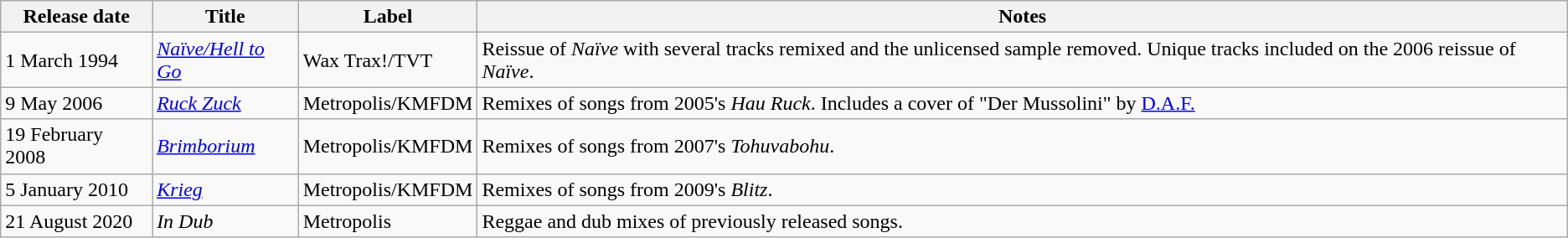<table class="wikitable">
<tr>
<th>Release date</th>
<th>Title</th>
<th>Label</th>
<th>Notes</th>
</tr>
<tr>
<td>1 March 1994</td>
<td><em><a href='#'>Naïve/Hell to Go</a></em></td>
<td>Wax Trax!/TVT</td>
<td>Reissue of <em>Naïve</em> with several tracks remixed and the unlicensed sample removed. Unique tracks included on the 2006 reissue of <em>Naïve</em>.</td>
</tr>
<tr>
<td>9 May 2006</td>
<td><em><a href='#'>Ruck Zuck</a></em></td>
<td>Metropolis/KMFDM</td>
<td>Remixes of songs from 2005's <em>Hau Ruck</em>. Includes a cover of "Der Mussolini" by <a href='#'>D.A.F.</a></td>
</tr>
<tr>
<td>19 February 2008</td>
<td><em><a href='#'>Brimborium</a></em></td>
<td>Metropolis/KMFDM</td>
<td>Remixes of songs from 2007's <em>Tohuvabohu</em>.</td>
</tr>
<tr>
<td>5 January 2010</td>
<td><em><a href='#'>Krieg</a></em></td>
<td>Metropolis/KMFDM</td>
<td>Remixes of songs from 2009's <em>Blitz</em>.</td>
</tr>
<tr>
<td>21 August 2020</td>
<td><em>In Dub</em></td>
<td>Metropolis</td>
<td>Reggae and dub mixes of previously released songs.</td>
</tr>
</table>
